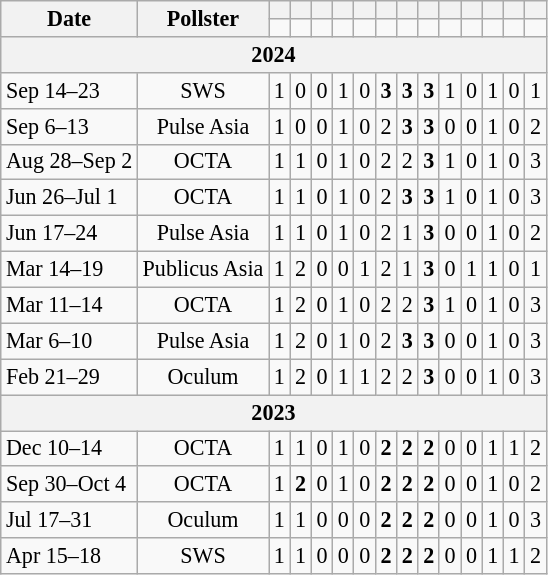<table class="wikitable" style="font-size:92%; text-align:center;">
<tr>
<th rowspan="2">Date</th>
<th rowspan="2">Pollster</th>
<th></th>
<th></th>
<th></th>
<th></th>
<th></th>
<th></th>
<th></th>
<th></th>
<th></th>
<th></th>
<th></th>
<th></th>
<th></th>
</tr>
<tr>
<td></td>
<td></td>
<td></td>
<td></td>
<td></td>
<td></td>
<td></td>
<td></td>
<td></td>
<td></td>
<td></td>
<td></td>
<td></td>
</tr>
<tr>
<th colspan="15">2024</th>
</tr>
<tr>
<td align=left>Sep 14–23</td>
<td>SWS</td>
<td>1</td>
<td>0</td>
<td>0</td>
<td>1</td>
<td>0</td>
<td><strong>3</strong></td>
<td><strong>3</strong></td>
<td><strong>3</strong></td>
<td>1</td>
<td>0</td>
<td>1</td>
<td>0</td>
<td>1</td>
</tr>
<tr>
<td align=left>Sep 6–13</td>
<td>Pulse Asia</td>
<td>1</td>
<td>0</td>
<td>0</td>
<td>1</td>
<td>0</td>
<td>2</td>
<td><strong>3</strong></td>
<td><strong>3</strong></td>
<td>0</td>
<td>0</td>
<td>1</td>
<td>0</td>
<td>2</td>
</tr>
<tr>
<td align=left>Aug 28–Sep 2</td>
<td>OCTA</td>
<td>1</td>
<td>1</td>
<td>0</td>
<td>1</td>
<td>0</td>
<td>2</td>
<td>2</td>
<td><strong>3</strong></td>
<td>1</td>
<td>0</td>
<td>1</td>
<td>0</td>
<td>3</td>
</tr>
<tr>
<td align=left>Jun 26–Jul 1</td>
<td>OCTA</td>
<td>1</td>
<td>1</td>
<td>0</td>
<td>1</td>
<td>0</td>
<td>2</td>
<td><strong>3</strong></td>
<td><strong>3</strong></td>
<td>1</td>
<td>0</td>
<td>1</td>
<td>0</td>
<td>3</td>
</tr>
<tr>
<td align=left>Jun 17–24</td>
<td>Pulse Asia</td>
<td>1</td>
<td>1</td>
<td>0</td>
<td>1</td>
<td>0</td>
<td>2</td>
<td>1</td>
<td><strong>3</strong></td>
<td>0</td>
<td>0</td>
<td>1</td>
<td>0</td>
<td>2</td>
</tr>
<tr>
<td align=left>Mar 14–19</td>
<td>Publicus Asia</td>
<td>1</td>
<td>2</td>
<td>0</td>
<td>0</td>
<td>1</td>
<td>2</td>
<td>1</td>
<td><strong>3</strong></td>
<td>0</td>
<td>1</td>
<td>1</td>
<td>0</td>
<td>1</td>
</tr>
<tr>
<td align=left>Mar 11–14</td>
<td>OCTA</td>
<td>1</td>
<td>2</td>
<td>0</td>
<td>1</td>
<td>0</td>
<td>2</td>
<td>2</td>
<td><strong>3</strong></td>
<td>1</td>
<td>0</td>
<td>1</td>
<td>0</td>
<td>3</td>
</tr>
<tr>
<td align=left>Mar 6–10</td>
<td>Pulse Asia</td>
<td>1</td>
<td>2</td>
<td>0</td>
<td>1</td>
<td>0</td>
<td>2</td>
<td><strong>3</strong></td>
<td><strong>3</strong></td>
<td>0</td>
<td>0</td>
<td>1</td>
<td>0</td>
<td>3</td>
</tr>
<tr>
<td align=left>Feb 21–29</td>
<td>Oculum</td>
<td>1</td>
<td>2</td>
<td>0</td>
<td>1</td>
<td>1</td>
<td>2</td>
<td>2</td>
<td><strong>3</strong></td>
<td>0</td>
<td>0</td>
<td>1</td>
<td>0</td>
<td>3</td>
</tr>
<tr>
<th colspan="16">2023</th>
</tr>
<tr>
<td align=left>Dec 10–14</td>
<td>OCTA</td>
<td>1</td>
<td>1</td>
<td>0</td>
<td>1</td>
<td>0</td>
<td><strong>2</strong></td>
<td><strong>2</strong></td>
<td><strong>2</strong></td>
<td>0</td>
<td>0</td>
<td>1</td>
<td>1</td>
<td>2</td>
</tr>
<tr>
<td align=left>Sep 30–Oct 4</td>
<td>OCTA</td>
<td>1</td>
<td><strong>2</strong></td>
<td>0</td>
<td>1</td>
<td>0</td>
<td><strong>2</strong></td>
<td><strong>2</strong></td>
<td><strong>2</strong></td>
<td>0</td>
<td>0</td>
<td>1</td>
<td>0</td>
<td>2</td>
</tr>
<tr>
<td align=left>Jul 17–31</td>
<td>Oculum</td>
<td>1</td>
<td>1</td>
<td>0</td>
<td>0</td>
<td>0</td>
<td><strong>2</strong></td>
<td><strong>2</strong></td>
<td><strong>2</strong></td>
<td>0</td>
<td>0</td>
<td>1</td>
<td>0</td>
<td>3</td>
</tr>
<tr>
<td align=left>Apr 15–18</td>
<td>SWS</td>
<td>1</td>
<td>1</td>
<td>0</td>
<td>0</td>
<td>0</td>
<td><strong>2</strong></td>
<td><strong>2</strong></td>
<td><strong>2</strong></td>
<td>0</td>
<td>0</td>
<td>1</td>
<td>1</td>
<td>2</td>
</tr>
</table>
